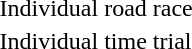<table>
<tr>
<td>Individual road race</td>
<td></td>
<td></td>
<td></td>
</tr>
<tr>
<td>Individual time trial</td>
<td></td>
<td></td>
<td></td>
</tr>
</table>
